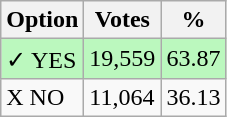<table class="wikitable">
<tr>
<th>Option</th>
<th>Votes</th>
<th>%</th>
</tr>
<tr>
<td style=background:#bbf8be>✓ YES</td>
<td style=background:#bbf8be>19,559</td>
<td style=background:#bbf8be>63.87</td>
</tr>
<tr>
<td>X NO</td>
<td>11,064</td>
<td>36.13</td>
</tr>
</table>
